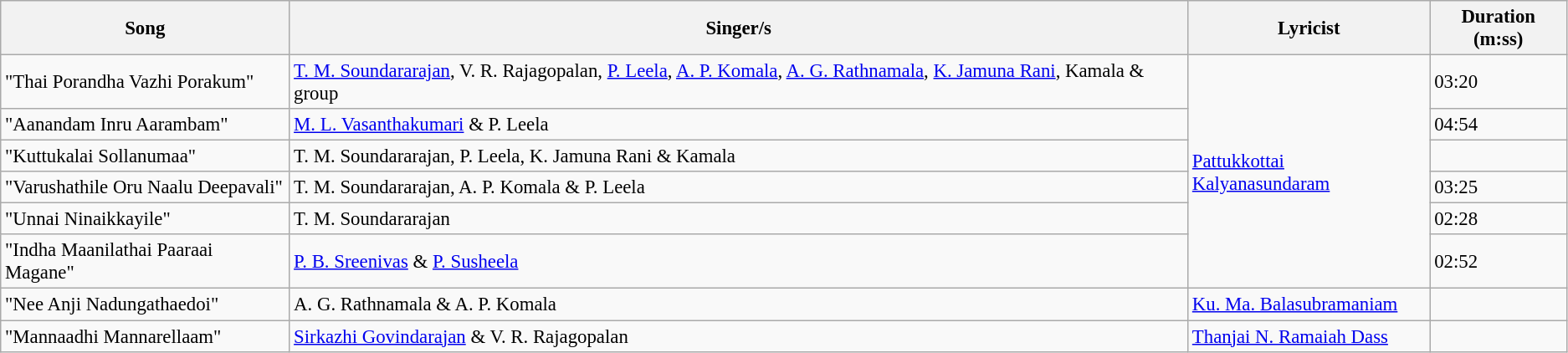<table class="wikitable" style="font-size:95%;">
<tr>
<th>Song</th>
<th>Singer/s</th>
<th>Lyricist</th>
<th>Duration (m:ss)</th>
</tr>
<tr>
<td>"Thai Porandha Vazhi Porakum"</td>
<td><a href='#'>T. M. Soundararajan</a>, V. R. Rajagopalan, <a href='#'>P. Leela</a>, <a href='#'>A. P. Komala</a>, <a href='#'>A. G. Rathnamala</a>, <a href='#'>K. Jamuna Rani</a>, Kamala & group</td>
<td rowspan="6"><a href='#'>Pattukkottai Kalyanasundaram</a></td>
<td>03:20</td>
</tr>
<tr>
<td>"Aanandam Inru Aarambam"</td>
<td><a href='#'>M. L. Vasanthakumari</a> & P. Leela</td>
<td>04:54</td>
</tr>
<tr>
<td>"Kuttukalai Sollanumaa"</td>
<td>T. M. Soundararajan, P. Leela, K. Jamuna Rani & Kamala</td>
<td></td>
</tr>
<tr>
<td>"Varushathile Oru Naalu Deepavali"</td>
<td>T. M. Soundararajan, A. P. Komala & P. Leela</td>
<td>03:25</td>
</tr>
<tr>
<td>"Unnai Ninaikkayile"</td>
<td>T. M. Soundararajan</td>
<td>02:28</td>
</tr>
<tr>
<td>"Indha Maanilathai Paaraai Magane"</td>
<td><a href='#'>P. B. Sreenivas</a> & <a href='#'>P. Susheela</a></td>
<td>02:52</td>
</tr>
<tr>
<td>"Nee Anji Nadungathaedoi"</td>
<td>A. G. Rathnamala & A. P. Komala</td>
<td><a href='#'>Ku. Ma. Balasubramaniam</a></td>
<td></td>
</tr>
<tr>
<td>"Mannaadhi Mannarellaam"</td>
<td><a href='#'>Sirkazhi Govindarajan</a> & V. R. Rajagopalan</td>
<td><a href='#'>Thanjai N. Ramaiah Dass</a></td>
<td></td>
</tr>
</table>
